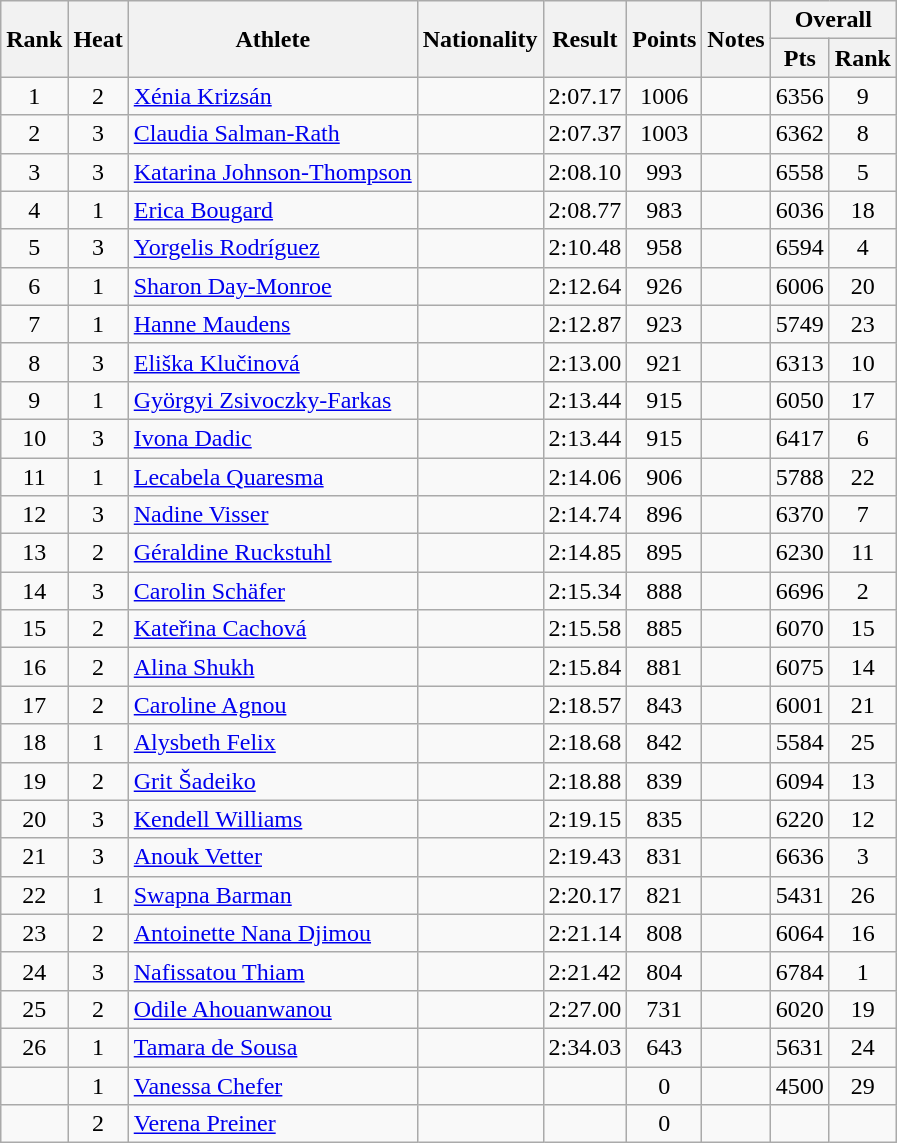<table class="wikitable sortable" style="text-align:center">
<tr>
<th rowspan=2>Rank</th>
<th rowspan=2>Heat</th>
<th rowspan=2>Athlete</th>
<th rowspan=2>Nationality</th>
<th rowspan=2>Result</th>
<th rowspan=2>Points</th>
<th rowspan=2>Notes</th>
<th colspan=2>Overall</th>
</tr>
<tr>
<th>Pts</th>
<th>Rank</th>
</tr>
<tr>
<td>1</td>
<td>2</td>
<td align=left><a href='#'>Xénia Krizsán</a></td>
<td align=left></td>
<td>2:07.17</td>
<td>1006</td>
<td></td>
<td>6356</td>
<td>9</td>
</tr>
<tr>
<td>2</td>
<td>3</td>
<td align=left><a href='#'>Claudia Salman-Rath</a></td>
<td align=left></td>
<td>2:07.37</td>
<td>1003</td>
<td></td>
<td>6362</td>
<td>8</td>
</tr>
<tr>
<td>3</td>
<td>3</td>
<td align=left><a href='#'>Katarina Johnson-Thompson</a></td>
<td align=left></td>
<td>2:08.10</td>
<td>993</td>
<td></td>
<td>6558</td>
<td>5</td>
</tr>
<tr>
<td>4</td>
<td>1</td>
<td align=left><a href='#'>Erica Bougard</a></td>
<td align=left></td>
<td>2:08.77</td>
<td>983</td>
<td></td>
<td>6036</td>
<td>18</td>
</tr>
<tr>
<td>5</td>
<td>3</td>
<td align=left><a href='#'>Yorgelis Rodríguez</a></td>
<td align=left></td>
<td>2:10.48</td>
<td>958</td>
<td></td>
<td>6594</td>
<td>4</td>
</tr>
<tr>
<td>6</td>
<td>1</td>
<td align=left><a href='#'>Sharon Day-Monroe</a></td>
<td align=left></td>
<td>2:12.64</td>
<td>926</td>
<td></td>
<td>6006</td>
<td>20</td>
</tr>
<tr>
<td>7</td>
<td>1</td>
<td align=left><a href='#'>Hanne Maudens</a></td>
<td align=left></td>
<td>2:12.87</td>
<td>923</td>
<td></td>
<td>5749</td>
<td>23</td>
</tr>
<tr>
<td>8</td>
<td>3</td>
<td align=left><a href='#'>Eliška Klučinová</a></td>
<td align=left></td>
<td>2:13.00</td>
<td>921</td>
<td></td>
<td>6313</td>
<td>10</td>
</tr>
<tr>
<td>9</td>
<td>1</td>
<td align=left><a href='#'>Györgyi Zsivoczky-Farkas</a></td>
<td align=left></td>
<td>2:13.44</td>
<td>915</td>
<td></td>
<td>6050</td>
<td>17</td>
</tr>
<tr>
<td>10</td>
<td>3</td>
<td align=left><a href='#'>Ivona Dadic</a></td>
<td align=left></td>
<td>2:13.44</td>
<td>915</td>
<td></td>
<td>6417</td>
<td>6</td>
</tr>
<tr>
<td>11</td>
<td>1</td>
<td align=left><a href='#'>Lecabela Quaresma</a></td>
<td align=left></td>
<td>2:14.06</td>
<td>906</td>
<td></td>
<td>5788</td>
<td>22</td>
</tr>
<tr>
<td>12</td>
<td>3</td>
<td align=left><a href='#'>Nadine Visser</a></td>
<td align=left></td>
<td>2:14.74</td>
<td>896</td>
<td></td>
<td>6370</td>
<td>7</td>
</tr>
<tr>
<td>13</td>
<td>2</td>
<td align=left><a href='#'>Géraldine Ruckstuhl</a></td>
<td align=left></td>
<td>2:14.85</td>
<td>895</td>
<td></td>
<td>6230</td>
<td>11</td>
</tr>
<tr>
<td>14</td>
<td>3</td>
<td align=left><a href='#'>Carolin Schäfer</a></td>
<td align=left></td>
<td>2:15.34</td>
<td>888</td>
<td></td>
<td>6696</td>
<td>2</td>
</tr>
<tr>
<td>15</td>
<td>2</td>
<td align=left><a href='#'>Kateřina Cachová</a></td>
<td align=left></td>
<td>2:15.58</td>
<td>885</td>
<td></td>
<td>6070</td>
<td>15</td>
</tr>
<tr>
<td>16</td>
<td>2</td>
<td align=left><a href='#'>Alina Shukh</a></td>
<td align=left></td>
<td>2:15.84</td>
<td>881</td>
<td></td>
<td>6075</td>
<td>14</td>
</tr>
<tr>
<td>17</td>
<td>2</td>
<td align=left><a href='#'>Caroline Agnou</a></td>
<td align=left></td>
<td>2:18.57</td>
<td>843</td>
<td></td>
<td>6001</td>
<td>21</td>
</tr>
<tr>
<td>18</td>
<td>1</td>
<td align=left><a href='#'>Alysbeth Felix</a></td>
<td align=left></td>
<td>2:18.68</td>
<td>842</td>
<td></td>
<td>5584</td>
<td>25</td>
</tr>
<tr>
<td>19</td>
<td>2</td>
<td align=left><a href='#'>Grit Šadeiko</a></td>
<td align=left></td>
<td>2:18.88</td>
<td>839</td>
<td></td>
<td>6094</td>
<td>13</td>
</tr>
<tr>
<td>20</td>
<td>3</td>
<td align=left><a href='#'>Kendell Williams</a></td>
<td align=left></td>
<td>2:19.15</td>
<td>835</td>
<td></td>
<td>6220</td>
<td>12</td>
</tr>
<tr>
<td>21</td>
<td>3</td>
<td align=left><a href='#'>Anouk Vetter</a></td>
<td align=left></td>
<td>2:19.43</td>
<td>831</td>
<td></td>
<td>6636</td>
<td>3</td>
</tr>
<tr>
<td>22</td>
<td>1</td>
<td align=left><a href='#'>Swapna Barman</a></td>
<td align=left></td>
<td>2:20.17</td>
<td>821</td>
<td></td>
<td>5431</td>
<td>26</td>
</tr>
<tr>
<td>23</td>
<td>2</td>
<td align=left><a href='#'>Antoinette Nana Djimou</a></td>
<td align=left></td>
<td>2:21.14</td>
<td>808</td>
<td></td>
<td>6064</td>
<td>16</td>
</tr>
<tr>
<td>24</td>
<td>3</td>
<td align=left><a href='#'>Nafissatou Thiam</a></td>
<td align=left></td>
<td>2:21.42</td>
<td>804</td>
<td></td>
<td>6784</td>
<td>1</td>
</tr>
<tr>
<td>25</td>
<td>2</td>
<td align=left><a href='#'>Odile Ahouanwanou</a></td>
<td align=left></td>
<td>2:27.00</td>
<td>731</td>
<td></td>
<td>6020</td>
<td>19</td>
</tr>
<tr>
<td>26</td>
<td>1</td>
<td align=left><a href='#'>Tamara de Sousa</a></td>
<td align=left></td>
<td>2:34.03</td>
<td>643</td>
<td></td>
<td>5631</td>
<td>24</td>
</tr>
<tr>
<td></td>
<td>1</td>
<td align=left><a href='#'>Vanessa Chefer</a></td>
<td align=left></td>
<td></td>
<td>0</td>
<td></td>
<td>4500</td>
<td>29</td>
</tr>
<tr>
<td></td>
<td>2</td>
<td align=left><a href='#'>Verena Preiner</a></td>
<td align=left></td>
<td></td>
<td>0</td>
<td></td>
<td></td>
<td></td>
</tr>
</table>
